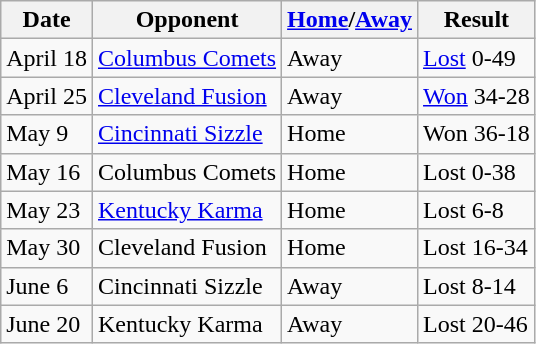<table class="wikitable">
<tr>
<th>Date</th>
<th>Opponent</th>
<th><a href='#'>Home</a>/<a href='#'>Away</a></th>
<th>Result</th>
</tr>
<tr>
<td>April 18</td>
<td><a href='#'>Columbus Comets</a></td>
<td>Away</td>
<td><a href='#'>Lost</a> 0-49</td>
</tr>
<tr>
<td>April 25</td>
<td><a href='#'>Cleveland Fusion</a></td>
<td>Away</td>
<td><a href='#'>Won</a> 34-28</td>
</tr>
<tr>
<td>May 9</td>
<td><a href='#'>Cincinnati Sizzle</a></td>
<td>Home</td>
<td>Won 36-18</td>
</tr>
<tr>
<td>May 16</td>
<td>Columbus Comets</td>
<td>Home</td>
<td>Lost 0-38</td>
</tr>
<tr>
<td>May 23</td>
<td><a href='#'>Kentucky Karma</a></td>
<td>Home</td>
<td>Lost 6-8</td>
</tr>
<tr>
<td>May 30</td>
<td>Cleveland Fusion</td>
<td>Home</td>
<td>Lost 16-34</td>
</tr>
<tr>
<td>June 6</td>
<td>Cincinnati Sizzle</td>
<td>Away</td>
<td>Lost 8-14</td>
</tr>
<tr>
<td>June 20</td>
<td>Kentucky Karma</td>
<td>Away</td>
<td>Lost 20-46</td>
</tr>
</table>
